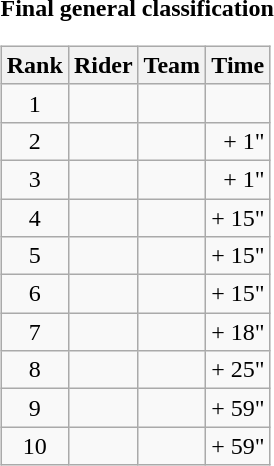<table>
<tr>
<td><strong>Final general classification</strong><br><table class="wikitable">
<tr>
<th scope="col">Rank</th>
<th scope="col">Rider</th>
<th scope="col">Team</th>
<th scope="col">Time</th>
</tr>
<tr>
<td style="text-align:center;">1</td>
<td></td>
<td></td>
<td style="text-align:right;"></td>
</tr>
<tr>
<td style="text-align:center;">2</td>
<td></td>
<td></td>
<td style="text-align:right;">+ 1"</td>
</tr>
<tr>
<td style="text-align:center;">3</td>
<td></td>
<td></td>
<td style="text-align:right;">+ 1"</td>
</tr>
<tr>
<td style="text-align:center;">4</td>
<td></td>
<td></td>
<td style="text-align:right;">+ 15"</td>
</tr>
<tr>
<td style="text-align:center;">5</td>
<td></td>
<td></td>
<td style="text-align:right;">+ 15"</td>
</tr>
<tr>
<td style="text-align:center;">6</td>
<td></td>
<td></td>
<td style="text-align:right;">+ 15"</td>
</tr>
<tr>
<td style="text-align:center;">7</td>
<td></td>
<td></td>
<td style="text-align:right;">+ 18"</td>
</tr>
<tr>
<td style="text-align:center;">8</td>
<td></td>
<td></td>
<td style="text-align:right;">+ 25"</td>
</tr>
<tr>
<td style="text-align:center;">9</td>
<td></td>
<td></td>
<td style="text-align:right;">+ 59"</td>
</tr>
<tr>
<td style="text-align:center;">10</td>
<td></td>
<td></td>
<td style="text-align:right;">+ 59"</td>
</tr>
</table>
</td>
</tr>
</table>
